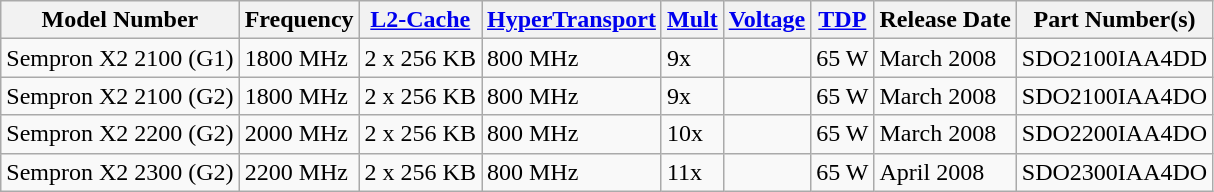<table class="wikitable">
<tr>
<th>Model Number</th>
<th>Frequency</th>
<th><a href='#'>L2-Cache</a></th>
<th><a href='#'>HyperTransport</a></th>
<th><a href='#'>Mult</a></th>
<th><a href='#'>Voltage</a></th>
<th><a href='#'>TDP</a></th>
<th>Release Date</th>
<th>Part Number(s)</th>
</tr>
<tr>
<td>Sempron X2 2100 (G1)</td>
<td>1800 MHz</td>
<td>2 x 256 KB</td>
<td>800 MHz</td>
<td>9x</td>
<td></td>
<td>65 W</td>
<td>March 2008</td>
<td>SDO2100IAA4DD</td>
</tr>
<tr>
<td>Sempron X2 2100 (G2)</td>
<td>1800 MHz</td>
<td>2 x 256 KB</td>
<td>800 MHz</td>
<td>9x</td>
<td></td>
<td>65 W</td>
<td>March 2008</td>
<td>SDO2100IAA4DO</td>
</tr>
<tr>
<td>Sempron X2 2200 (G2)</td>
<td>2000 MHz</td>
<td>2 x 256 KB</td>
<td>800 MHz</td>
<td>10x</td>
<td></td>
<td>65 W</td>
<td>March 2008</td>
<td>SDO2200IAA4DO</td>
</tr>
<tr>
<td>Sempron X2 2300 (G2)</td>
<td>2200 MHz</td>
<td>2 x 256 KB</td>
<td>800 MHz</td>
<td>11x</td>
<td></td>
<td>65 W</td>
<td>April 2008</td>
<td>SDO2300IAA4DO</td>
</tr>
</table>
